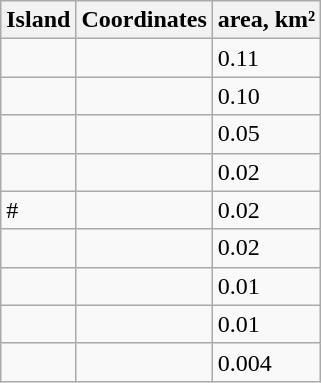<table class="wikitable sortable">
<tr>
<th>Island</th>
<th>Coordinates</th>
<th>area, km²</th>
</tr>
<tr>
<td></td>
<td></td>
<td>0.11</td>
</tr>
<tr>
<td></td>
<td></td>
<td>0.10</td>
</tr>
<tr>
<td></td>
<td></td>
<td>0.05</td>
</tr>
<tr>
<td></td>
<td></td>
<td>0.02</td>
</tr>
<tr>
<td>#</td>
<td></td>
<td>0.02</td>
</tr>
<tr>
<td></td>
<td></td>
<td>0.02</td>
</tr>
<tr>
<td></td>
<td></td>
<td>0.01</td>
</tr>
<tr>
<td></td>
<td></td>
<td>0.01</td>
</tr>
<tr>
<td></td>
<td></td>
<td>0.004</td>
</tr>
</table>
